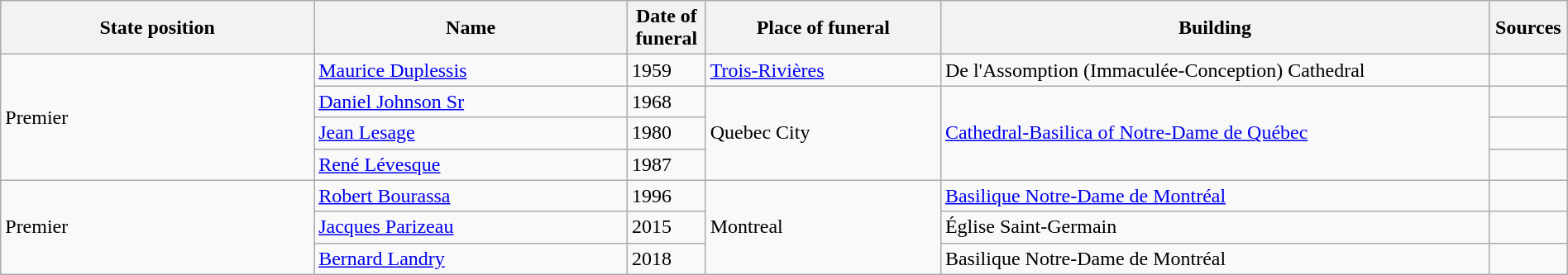<table class="wikitable" style="width:100%;">
<tr>
<th style="width:20%;">State position</th>
<th style="width:20%;">Name</th>
<th style="width:5%;">Date of funeral</th>
<th style="width:15%;">Place of funeral</th>
<th style="width:35%;">Building</th>
<th style="width:5%;">Sources</th>
</tr>
<tr>
<td rowspan="4">Premier</td>
<td><a href='#'>Maurice Duplessis</a></td>
<td>1959</td>
<td><a href='#'>Trois-Rivières</a></td>
<td>De l'Assomption (Immaculée-Conception) Cathedral</td>
<td></td>
</tr>
<tr>
<td><a href='#'>Daniel Johnson Sr</a></td>
<td>1968</td>
<td rowspan="3">Quebec City</td>
<td rowspan="3"><a href='#'>Cathedral-Basilica of Notre-Dame de Québec</a></td>
<td></td>
</tr>
<tr>
<td><a href='#'>Jean Lesage</a></td>
<td>1980</td>
<td></td>
</tr>
<tr>
<td><a href='#'>René Lévesque</a></td>
<td>1987</td>
<td></td>
</tr>
<tr>
<td rowspan="3">Premier</td>
<td><a href='#'>Robert Bourassa</a></td>
<td>1996</td>
<td rowspan="3">Montreal</td>
<td><a href='#'>Basilique Notre-Dame de Montréal</a></td>
<td></td>
</tr>
<tr>
<td><a href='#'>Jacques Parizeau</a></td>
<td>2015</td>
<td>Église Saint-Germain</td>
<td></td>
</tr>
<tr>
<td><a href='#'>Bernard Landry</a></td>
<td>2018</td>
<td>Basilique Notre-Dame de Montréal</td>
<td></td>
</tr>
</table>
